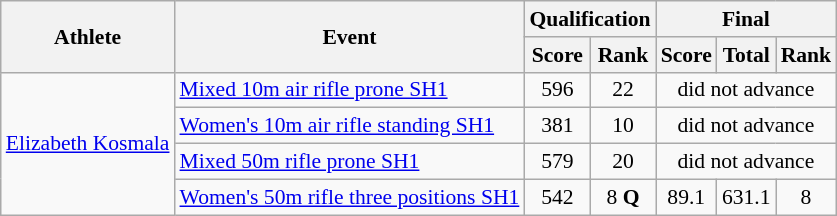<table class=wikitable style="font-size:90%">
<tr>
<th rowspan="2">Athlete</th>
<th rowspan="2">Event</th>
<th colspan="2">Qualification</th>
<th colspan="3">Final</th>
</tr>
<tr>
<th>Score</th>
<th>Rank</th>
<th>Score</th>
<th>Total</th>
<th>Rank</th>
</tr>
<tr>
<td rowspan="4"><a href='#'>Elizabeth Kosmala</a></td>
<td><a href='#'>Mixed 10m air rifle prone SH1</a></td>
<td align=center>596</td>
<td align=center>22</td>
<td align=center colspan="3">did not advance</td>
</tr>
<tr>
<td><a href='#'>Women's 10m air rifle standing SH1</a></td>
<td align=center>381</td>
<td align=center>10</td>
<td align=center colspan="3">did not advance</td>
</tr>
<tr>
<td><a href='#'>Mixed 50m rifle prone SH1</a></td>
<td align=center>579</td>
<td align=center>20</td>
<td align=center colspan="3">did not advance</td>
</tr>
<tr>
<td><a href='#'>Women's 50m rifle three positions SH1</a></td>
<td align=center>542</td>
<td align=center>8 <strong>Q</strong></td>
<td align=center>89.1</td>
<td align=center>631.1</td>
<td align=center>8</td>
</tr>
</table>
